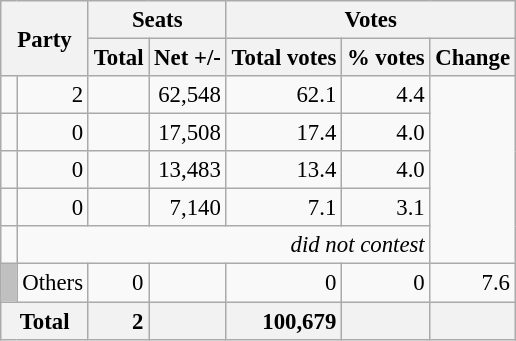<table class="wikitable" style="text-align:right; font-size:95%;">
<tr>
<th colspan="2" rowspan="2">Party</th>
<th colspan="2">Seats</th>
<th colspan="3">Votes</th>
</tr>
<tr>
<th>Total</th>
<th>Net +/-</th>
<th>Total votes</th>
<th>% votes</th>
<th>Change</th>
</tr>
<tr>
<td></td>
<td>2</td>
<td></td>
<td>62,548</td>
<td>62.1</td>
<td>4.4</td>
</tr>
<tr>
<td></td>
<td>0</td>
<td></td>
<td>17,508</td>
<td>17.4</td>
<td>4.0</td>
</tr>
<tr>
<td></td>
<td>0</td>
<td></td>
<td>13,483</td>
<td>13.4</td>
<td>4.0</td>
</tr>
<tr>
<td></td>
<td>0</td>
<td></td>
<td>7,140</td>
<td>7.1</td>
<td>3.1</td>
</tr>
<tr>
<td></td>
<td colspan="5"><em>did not contest</em></td>
</tr>
<tr>
<td style="background:silver;"> </td>
<td align=left>Others</td>
<td>0</td>
<td></td>
<td>0</td>
<td>0</td>
<td>7.6</td>
</tr>
<tr>
<th colspan="2" style="background:#f2f2f2">Total</th>
<td style="background:#f2f2f2;"><strong>2</strong></td>
<td style="background:#f2f2f2;"></td>
<td style="background:#f2f2f2;"><strong>100,679</strong></td>
<td style="background:#f2f2f2;"></td>
<td style="background:#f2f2f2;"></td>
</tr>
</table>
